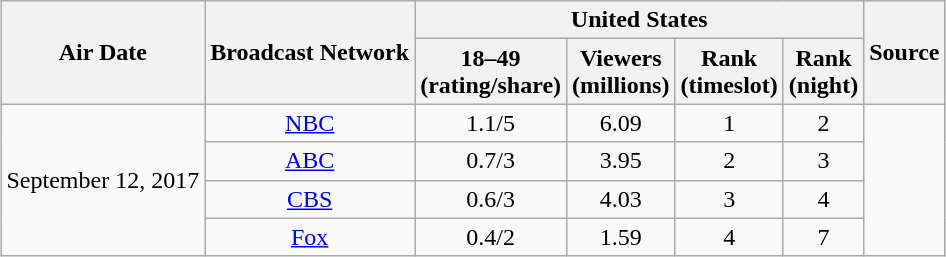<table class="wikitable" style="margin:auto; margin:auto;">
<tr>
<th rowspan="2">Air Date</th>
<th rowspan="2">Broadcast Network</th>
<th colspan="4" style="text-align:center" class="unsortable">United States</th>
<th rowspan="2" class="unsortable">Source</th>
</tr>
<tr>
<th>18–49<br>(rating/share)</th>
<th>Viewers<br>(millions)</th>
<th>Rank<br>(timeslot)</th>
<th>Rank<br>(night)</th>
</tr>
<tr>
<td rowspan="4" style="text-align:center">September 12, 2017</td>
<td style="text-align:center" rowspan"8"><a href='#'>NBC</a></td>
<td style="text-align:center">1.1/5</td>
<td style="text-align:center">6.09</td>
<td style="text-align:center">1</td>
<td style="text-align:center">2</td>
<td rowspan="4" style="text-align:center"></td>
</tr>
<tr>
<td style="text-align:center"><a href='#'>ABC</a></td>
<td style="text-align:center">0.7/3</td>
<td style="text-align:center">3.95</td>
<td style="text-align:center">2</td>
<td style="text-align:center">3</td>
</tr>
<tr>
<td style="text-align:center"><a href='#'>CBS</a></td>
<td style="text-align:center">0.6/3</td>
<td style="text-align:center">4.03</td>
<td style="text-align:center">3</td>
<td style="text-align:center">4</td>
</tr>
<tr>
<td style="text-align:center"><a href='#'>Fox</a></td>
<td style="text-align:center">0.4/2</td>
<td style="text-align:center">1.59</td>
<td style="text-align:center">4</td>
<td style="text-align:center">7</td>
</tr>
</table>
